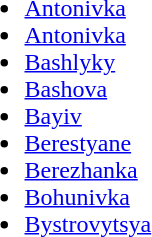<table>
<tr>
<td><br><ul><li><a href='#'>Antonivka</a></li><li><a href='#'>Antonivka</a></li><li><a href='#'>Bashlyky</a></li><li><a href='#'>Bashova</a></li><li><a href='#'>Bayiv</a></li><li><a href='#'>Berestyane</a></li><li><a href='#'>Berezhanka</a></li><li><a href='#'>Bohunivka</a></li><li><a href='#'>Bystrovytsya</a></li></ul></td>
</tr>
</table>
